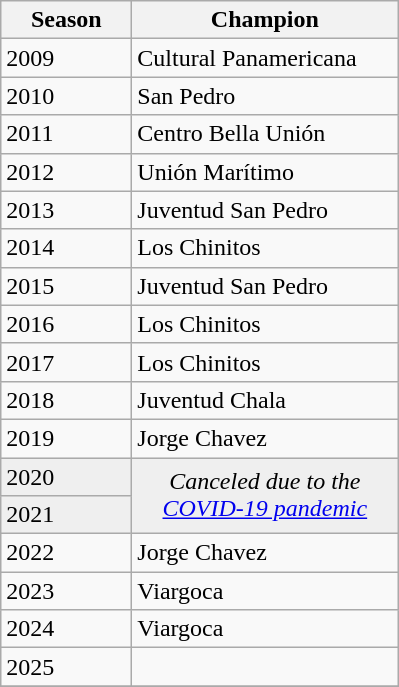<table class="wikitable sortable">
<tr>
<th width=80px>Season</th>
<th width=170px>Champion</th>
</tr>
<tr>
<td>2009</td>
<td>Cultural Panamericana</td>
</tr>
<tr>
<td>2010</td>
<td>San Pedro</td>
</tr>
<tr>
<td>2011</td>
<td>Centro Bella Unión</td>
</tr>
<tr>
<td>2012</td>
<td>Unión Marítimo</td>
</tr>
<tr>
<td>2013</td>
<td>Juventud San Pedro</td>
</tr>
<tr>
<td>2014</td>
<td>Los Chinitos</td>
</tr>
<tr>
<td>2015</td>
<td>Juventud San Pedro</td>
</tr>
<tr>
<td>2016</td>
<td>Los Chinitos</td>
</tr>
<tr>
<td>2017</td>
<td>Los Chinitos</td>
</tr>
<tr>
<td>2018</td>
<td>Juventud Chala</td>
</tr>
<tr>
<td>2019</td>
<td>Jorge Chavez</td>
</tr>
<tr bgcolor=#efefef>
<td>2020</td>
<td rowspan=2 colspan="1" align=center><em>Canceled due to the <a href='#'>COVID-19 pandemic</a></em></td>
</tr>
<tr bgcolor=#efefef>
<td>2021</td>
</tr>
<tr>
<td>2022</td>
<td>Jorge Chavez</td>
</tr>
<tr>
<td>2023</td>
<td>Viargoca</td>
</tr>
<tr>
<td>2024</td>
<td>Viargoca</td>
</tr>
<tr>
<td>2025</td>
<td></td>
</tr>
<tr>
</tr>
</table>
